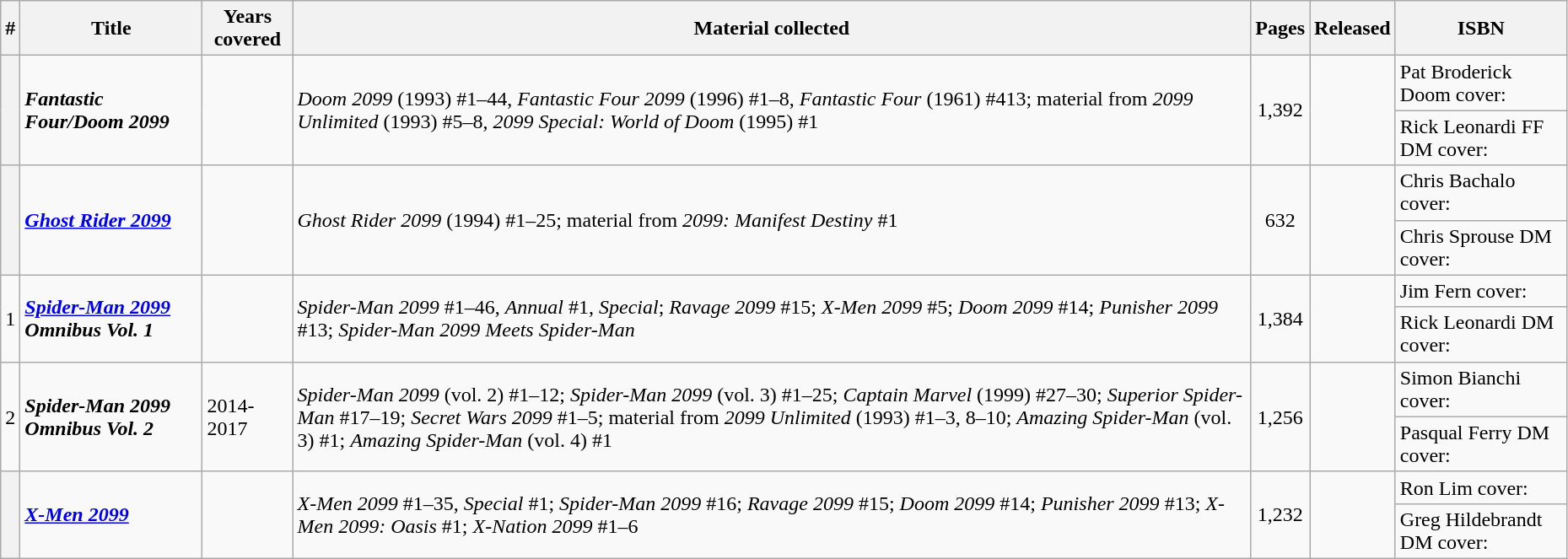<table class="wikitable sortable" width=98%>
<tr>
<th width="4px">#</th>
<th>Title</th>
<th style="width: 4em;">Years covered</th>
<th>Material collected</th>
<th>Pages</th>
<th>Released</th>
<th class="unsortable" style="width: 8em;">ISBN</th>
</tr>
<tr>
<th style="background-color: light grey;" rowspan=2></th>
<td rowspan=2><strong><em>Fantastic Four/Doom 2099</em></strong></td>
<td rowspan=2></td>
<td rowspan=2><em>Doom 2099</em> (1993) #1–44, <em>Fantastic Four 2099</em> (1996) #1–8, <em>Fantastic Four</em> (1961) #413; material from <em>2099 Unlimited</em> (1993) #5–8, <em>2099 Special: World of Doom</em> (1995) #1</td>
<td style="text-align: center;" rowspan=2>1,392</td>
<td rowspan=2></td>
<td>Pat Broderick Doom cover: </td>
</tr>
<tr>
<td>Rick Leonardi FF DM cover: </td>
</tr>
<tr>
<th style="background-color: light grey;" rowspan=2></th>
<td rowspan=2><strong><em><a href='#'>Ghost Rider 2099</a></em></strong></td>
<td rowspan=2></td>
<td rowspan=2><em>Ghost Rider 2099</em> (1994) #1–25; material from <em>2099: Manifest Destiny</em> #1</td>
<td style="text-align: center;" rowspan=2>632</td>
<td rowspan=2></td>
<td>Chris Bachalo cover: </td>
</tr>
<tr>
<td>Chris Sprouse DM cover: </td>
</tr>
<tr>
<td rowspan=2>1</td>
<td rowspan=2><strong><em><a href='#'>Spider-Man 2099</a> Omnibus Vol. 1</em></strong></td>
<td rowspan=2></td>
<td rowspan=2><em>Spider-Man 2099</em> #1–46, <em>Annual</em> #1, <em>Special</em>; <em>Ravage 2099</em> #15; <em>X-Men 2099</em> #5; <em>Doom 2099</em> #14; <em>Punisher 2099</em> #13; <em>Spider-Man 2099 Meets Spider-Man</em></td>
<td style="text-align: center;" rowspan=2>1,384</td>
<td rowspan=2></td>
<td>Jim Fern cover: </td>
</tr>
<tr>
<td>Rick Leonardi DM cover: </td>
</tr>
<tr>
<td rowspan=2>2</td>
<td rowspan=2><strong><em>Spider-Man 2099 Omnibus Vol. 2</em></strong></td>
<td rowspan=2>2014-2017</td>
<td rowspan=2><em>Spider-Man 2099</em> (vol. 2) #1–12; <em>Spider-Man 2099</em> (vol. 3) #1–25; <em>Captain Marvel</em> (1999) #27–30; <em>Superior Spider-Man</em> #17–19; <em>Secret Wars 2099</em> #1–5; material from <em>2099 Unlimited</em> (1993) #1–3, 8–10; <em>Amazing Spider-Man</em> (vol. 3) #1; <em>Amazing Spider-Man</em> (vol. 4) #1</td>
<td style="text-align: center;" rowspan=2>1,256</td>
<td rowspan=2></td>
<td>Simon Bianchi cover: </td>
</tr>
<tr>
<td>Pasqual Ferry DM cover: </td>
</tr>
<tr>
<th style="background-color: light grey;" rowspan=2></th>
<td rowspan=2><strong><em><a href='#'>X-Men 2099</a></em></strong></td>
<td rowspan=2></td>
<td rowspan=2><em>X-Men 2099</em> #1–35, <em>Special</em> #1; <em>Spider-Man 2099</em> #16; <em>Ravage 2099</em> #15; <em>Doom 2099</em> #14; <em>Punisher 2099</em> #13; <em>X-Men 2099: Oasis</em> #1; <em>X-Nation 2099</em> #1–6</td>
<td style="text-align: center;" rowspan=2>1,232</td>
<td rowspan=2></td>
<td>Ron Lim cover: </td>
</tr>
<tr>
<td>Greg Hildebrandt DM cover: </td>
</tr>
</table>
